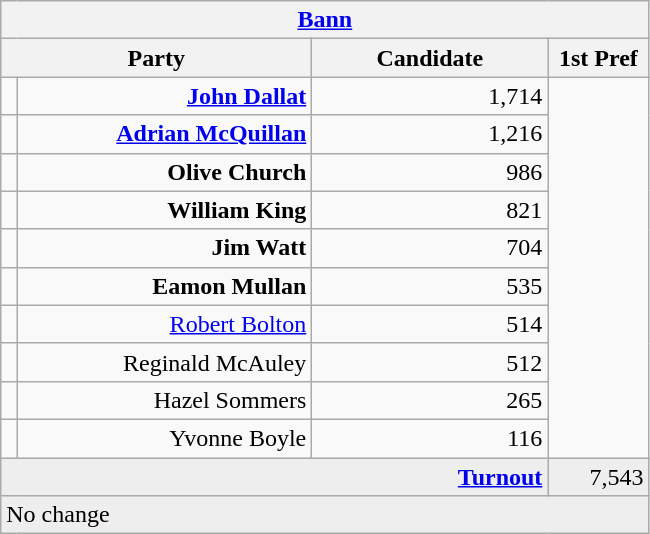<table class="wikitable">
<tr>
<th colspan="4" align="center"><a href='#'>Bann</a></th>
</tr>
<tr>
<th colspan="2" align="center" width=200>Party</th>
<th width=150>Candidate</th>
<th width=60>1st Pref</th>
</tr>
<tr>
<td></td>
<td align="right"><strong><a href='#'>John Dallat</a></strong></td>
<td align="right">1,714</td>
</tr>
<tr>
<td></td>
<td align="right"><strong><a href='#'>Adrian McQuillan</a></strong></td>
<td align="right">1,216</td>
</tr>
<tr>
<td></td>
<td align="right"><strong>Olive Church</strong></td>
<td align="right">986</td>
</tr>
<tr>
<td></td>
<td align="right"><strong>William King</strong></td>
<td align="right">821</td>
</tr>
<tr>
<td></td>
<td align="right"><strong>Jim Watt</strong></td>
<td align="right">704</td>
</tr>
<tr>
<td></td>
<td align="right"><strong>Eamon Mullan</strong></td>
<td align="right">535</td>
</tr>
<tr>
<td></td>
<td align="right"><a href='#'>Robert Bolton</a></td>
<td align="right">514</td>
</tr>
<tr>
<td></td>
<td align="right">Reginald McAuley</td>
<td align="right">512</td>
</tr>
<tr>
<td></td>
<td align="right">Hazel Sommers</td>
<td align="right">265</td>
</tr>
<tr>
<td></td>
<td align="right">Yvonne Boyle</td>
<td align="right">116</td>
</tr>
<tr bgcolor="EEEEEE">
<td colspan=3 align="right"><strong><a href='#'>Turnout</a></strong></td>
<td align="right">7,543</td>
</tr>
<tr>
<td colspan=4 bgcolor="EEEEEE">No change</td>
</tr>
</table>
